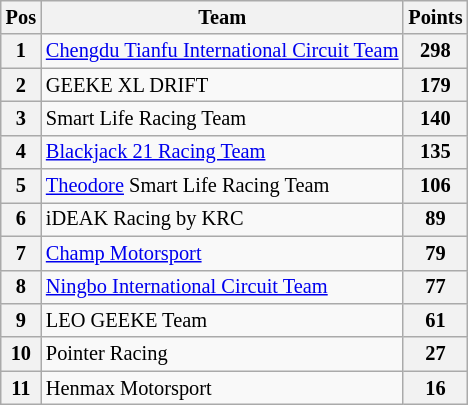<table class="wikitable" style="font-size: 85%">
<tr>
<th>Pos</th>
<th>Team</th>
<th>Points</th>
</tr>
<tr>
<th>1</th>
<td> <a href='#'>Chengdu Tianfu International Circuit Team</a></td>
<th>298</th>
</tr>
<tr>
<th>2</th>
<td> GEEKE XL DRIFT</td>
<th>179</th>
</tr>
<tr>
<th>3</th>
<td> Smart Life Racing Team</td>
<th>140</th>
</tr>
<tr>
<th>4</th>
<td> <a href='#'>Blackjack 21 Racing Team</a></td>
<th>135</th>
</tr>
<tr>
<th>5</th>
<td> <a href='#'>Theodore</a> Smart Life Racing Team</td>
<th>106</th>
</tr>
<tr>
<th>6</th>
<td> iDEAK Racing by KRC</td>
<th>89</th>
</tr>
<tr>
<th>7</th>
<td> <a href='#'>Champ Motorsport</a></td>
<th>79</th>
</tr>
<tr>
<th>8</th>
<td> <a href='#'>Ningbo International Circuit Team</a></td>
<th>77</th>
</tr>
<tr>
<th>9</th>
<td> LEO GEEKE Team</td>
<th>61</th>
</tr>
<tr>
<th>10</th>
<td> Pointer Racing</td>
<th>27</th>
</tr>
<tr>
<th>11</th>
<td> Henmax Motorsport</td>
<th>16</th>
</tr>
</table>
